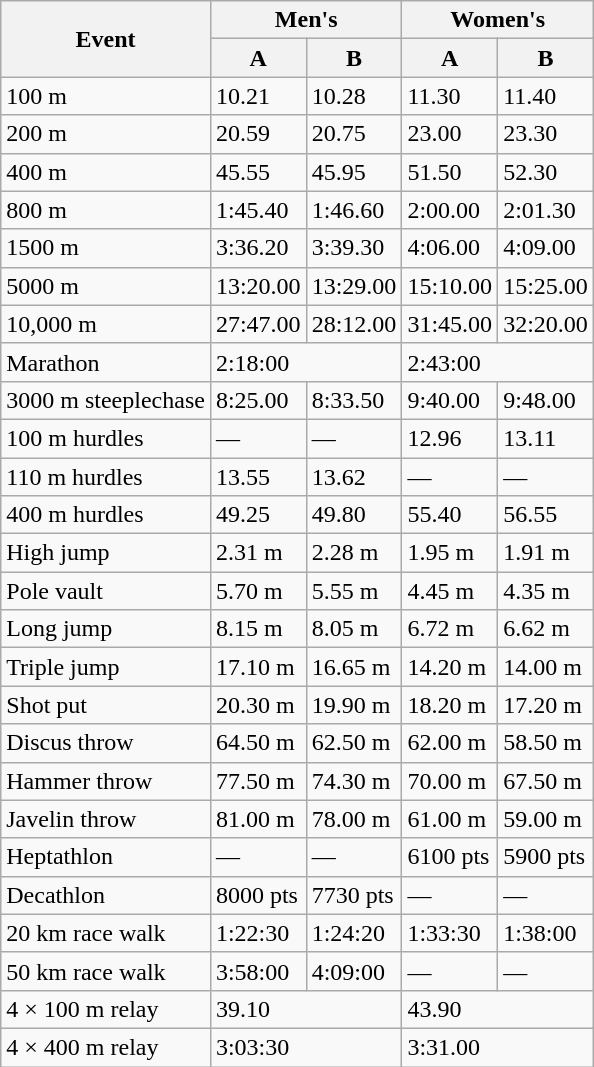<table class="wikitable" border="1" align="upright">
<tr>
<th rowspan=2>Event</th>
<th colspan=2>Men's</th>
<th colspan=2>Women's</th>
</tr>
<tr>
<th>A</th>
<th>B</th>
<th>A</th>
<th>B</th>
</tr>
<tr>
<td>100 m</td>
<td>10.21</td>
<td>10.28</td>
<td>11.30</td>
<td>11.40</td>
</tr>
<tr>
<td>200 m</td>
<td>20.59</td>
<td>20.75</td>
<td>23.00</td>
<td>23.30</td>
</tr>
<tr>
<td>400 m</td>
<td>45.55</td>
<td>45.95</td>
<td>51.50</td>
<td>52.30</td>
</tr>
<tr>
<td>800 m</td>
<td>1:45.40</td>
<td>1:46.60</td>
<td>2:00.00</td>
<td>2:01.30</td>
</tr>
<tr>
<td>1500 m</td>
<td>3:36.20</td>
<td>3:39.30</td>
<td>4:06.00</td>
<td>4:09.00</td>
</tr>
<tr>
<td>5000 m</td>
<td>13:20.00</td>
<td>13:29.00</td>
<td>15:10.00</td>
<td>15:25.00</td>
</tr>
<tr>
<td>10,000 m</td>
<td>27:47.00</td>
<td>28:12.00</td>
<td>31:45.00</td>
<td>32:20.00</td>
</tr>
<tr>
<td>Marathon</td>
<td colspan=2>2:18:00</td>
<td colspan=2>2:43:00</td>
</tr>
<tr>
<td>3000 m steeplechase</td>
<td>8:25.00</td>
<td>8:33.50</td>
<td>9:40.00</td>
<td>9:48.00</td>
</tr>
<tr>
<td>100 m hurdles</td>
<td>—</td>
<td>—</td>
<td>12.96</td>
<td>13.11</td>
</tr>
<tr>
<td>110 m hurdles</td>
<td>13.55</td>
<td>13.62</td>
<td>—</td>
<td>—</td>
</tr>
<tr>
<td>400 m hurdles</td>
<td>49.25</td>
<td>49.80</td>
<td>55.40</td>
<td>56.55</td>
</tr>
<tr>
<td>High jump</td>
<td>2.31 m</td>
<td>2.28 m</td>
<td>1.95 m</td>
<td>1.91 m</td>
</tr>
<tr>
<td>Pole vault</td>
<td>5.70 m</td>
<td>5.55 m</td>
<td>4.45 m</td>
<td>4.35 m</td>
</tr>
<tr>
<td>Long jump</td>
<td>8.15 m</td>
<td>8.05 m</td>
<td>6.72 m</td>
<td>6.62 m</td>
</tr>
<tr>
<td>Triple jump</td>
<td>17.10 m</td>
<td>16.65 m</td>
<td>14.20 m</td>
<td>14.00 m</td>
</tr>
<tr>
<td>Shot put</td>
<td>20.30 m</td>
<td>19.90 m</td>
<td>18.20 m</td>
<td>17.20 m</td>
</tr>
<tr>
<td>Discus throw</td>
<td>64.50 m</td>
<td>62.50 m</td>
<td>62.00 m</td>
<td>58.50 m</td>
</tr>
<tr>
<td>Hammer throw</td>
<td>77.50 m</td>
<td>74.30 m</td>
<td>70.00 m</td>
<td>67.50 m</td>
</tr>
<tr>
<td>Javelin throw</td>
<td>81.00 m</td>
<td>78.00 m</td>
<td>61.00 m</td>
<td>59.00 m</td>
</tr>
<tr>
<td>Heptathlon</td>
<td>—</td>
<td>—</td>
<td>6100 pts</td>
<td>5900 pts</td>
</tr>
<tr>
<td>Decathlon</td>
<td>8000 pts</td>
<td>7730 pts</td>
<td>—</td>
<td>—</td>
</tr>
<tr>
<td>20 km race walk</td>
<td>1:22:30</td>
<td>1:24:20</td>
<td>1:33:30</td>
<td>1:38:00</td>
</tr>
<tr>
<td>50 km race walk</td>
<td>3:58:00</td>
<td>4:09:00</td>
<td>—</td>
<td>—</td>
</tr>
<tr>
<td>4 × 100 m relay</td>
<td colspan=2>39.10</td>
<td colspan=2>43.90</td>
</tr>
<tr>
<td>4 × 400 m relay</td>
<td colspan=2>3:03:30</td>
<td colspan=2>3:31.00</td>
</tr>
</table>
